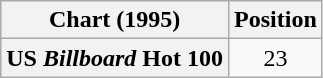<table class="wikitable plainrowheaders">
<tr>
<th scope="col">Chart (1995)</th>
<th scope="col">Position</th>
</tr>
<tr>
<th scope="row">US <em>Billboard</em> Hot 100</th>
<td align="center">23</td>
</tr>
</table>
